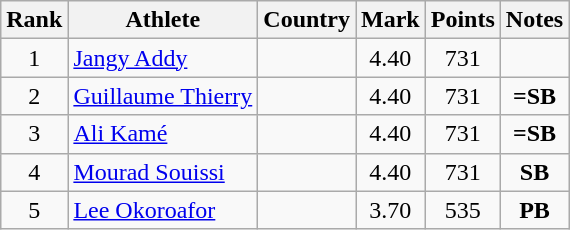<table class="wikitable sortable" style="text-align:center">
<tr>
<th>Rank</th>
<th>Athlete</th>
<th>Country</th>
<th>Mark</th>
<th>Points</th>
<th>Notes</th>
</tr>
<tr>
<td>1</td>
<td align=left><a href='#'>Jangy Addy</a></td>
<td align=left></td>
<td>4.40</td>
<td>731</td>
<td></td>
</tr>
<tr>
<td>2</td>
<td align=left><a href='#'>Guillaume Thierry</a></td>
<td align=left></td>
<td>4.40</td>
<td>731</td>
<td><strong>=SB</strong></td>
</tr>
<tr>
<td>3</td>
<td align=left><a href='#'>Ali Kamé</a></td>
<td align=left></td>
<td>4.40</td>
<td>731</td>
<td><strong>=SB</strong></td>
</tr>
<tr>
<td>4</td>
<td align=left><a href='#'>Mourad Souissi</a></td>
<td align=left></td>
<td>4.40</td>
<td>731</td>
<td><strong>SB</strong></td>
</tr>
<tr>
<td>5</td>
<td align=left><a href='#'>Lee Okoroafor</a></td>
<td align=left></td>
<td>3.70</td>
<td>535</td>
<td><strong>PB</strong></td>
</tr>
</table>
